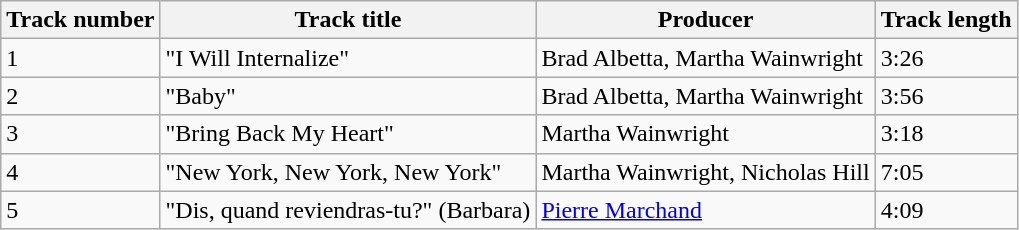<table class="wikitable">
<tr>
<th>Track number</th>
<th>Track title</th>
<th>Producer</th>
<th>Track length</th>
</tr>
<tr>
<td>1</td>
<td>"I Will Internalize"</td>
<td>Brad Albetta, Martha Wainwright</td>
<td>3:26</td>
</tr>
<tr>
<td>2</td>
<td>"Baby"</td>
<td>Brad Albetta, Martha Wainwright</td>
<td>3:56</td>
</tr>
<tr>
<td>3</td>
<td>"Bring Back My Heart"</td>
<td>Martha Wainwright</td>
<td>3:18</td>
</tr>
<tr>
<td>4</td>
<td>"New York, New York, New York"</td>
<td>Martha Wainwright, Nicholas Hill</td>
<td>7:05</td>
</tr>
<tr>
<td>5</td>
<td>"Dis, quand reviendras-tu?" (Barbara)</td>
<td><a href='#'>Pierre Marchand</a></td>
<td>4:09</td>
</tr>
</table>
